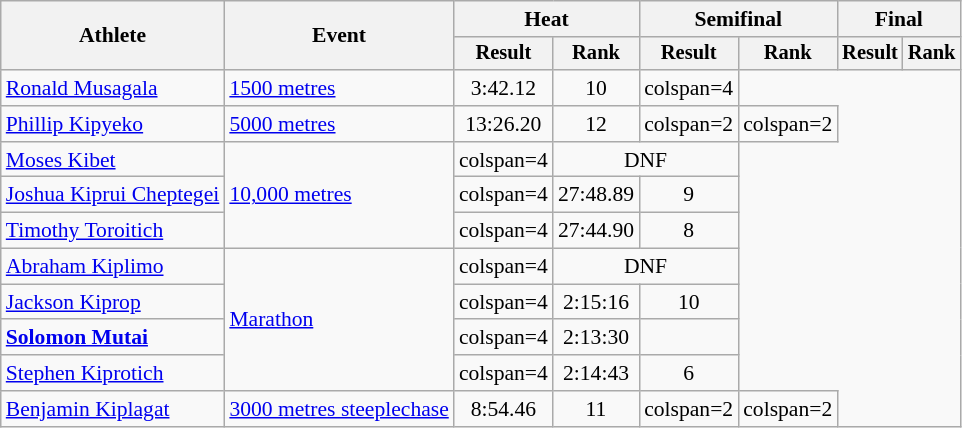<table class="wikitable" style="font-size:90%">
<tr>
<th rowspan="2">Athlete</th>
<th rowspan="2">Event</th>
<th colspan="2">Heat</th>
<th colspan="2">Semifinal</th>
<th colspan="2">Final</th>
</tr>
<tr style="font-size:95%">
<th>Result</th>
<th>Rank</th>
<th>Result</th>
<th>Rank</th>
<th>Result</th>
<th>Rank</th>
</tr>
<tr style=text-align:center>
<td style=text-align:left><a href='#'>Ronald Musagala</a></td>
<td style=text-align:left><a href='#'>1500 metres</a></td>
<td>3:42.12</td>
<td>10</td>
<td>colspan=4 </td>
</tr>
<tr style=text-align:center>
<td style=text-align:left><a href='#'>Phillip Kipyeko</a></td>
<td style=text-align:left><a href='#'>5000 metres</a></td>
<td>13:26.20</td>
<td>12</td>
<td>colspan=2 </td>
<td>colspan=2 </td>
</tr>
<tr style=text-align:center>
<td style=text-align:left><a href='#'>Moses Kibet</a></td>
<td style=text-align:left rowspan=3><a href='#'>10,000 metres</a></td>
<td>colspan=4 </td>
<td colspan=2>DNF</td>
</tr>
<tr style=text-align:center>
<td style=text-align:left><a href='#'>Joshua Kiprui Cheptegei</a></td>
<td>colspan=4 </td>
<td>27:48.89</td>
<td>9</td>
</tr>
<tr style=text-align:center>
<td style=text-align:left><a href='#'>Timothy Toroitich</a></td>
<td>colspan=4 </td>
<td>27:44.90</td>
<td>8</td>
</tr>
<tr style=text-align:center>
<td style=text-align:left><a href='#'>Abraham Kiplimo</a></td>
<td style=text-align:left rowspan=4><a href='#'>Marathon</a></td>
<td>colspan=4 </td>
<td colspan=2>DNF</td>
</tr>
<tr style=text-align:center>
<td style=text-align:left><a href='#'>Jackson Kiprop</a></td>
<td>colspan=4 </td>
<td>2:15:16</td>
<td>10</td>
</tr>
<tr style=text-align:center>
<td style=text-align:left><strong><a href='#'>Solomon Mutai</a></strong></td>
<td>colspan=4 </td>
<td>2:13:30</td>
<td></td>
</tr>
<tr style=text-align:center>
<td style=text-align:left><a href='#'>Stephen Kiprotich</a></td>
<td>colspan=4 </td>
<td>2:14:43</td>
<td>6</td>
</tr>
<tr style=text-align:center>
<td style=text-align:left><a href='#'>Benjamin Kiplagat</a></td>
<td style=text-align:left><a href='#'>3000 metres steeplechase</a></td>
<td>8:54.46</td>
<td>11</td>
<td>colspan=2 </td>
<td>colspan=2 </td>
</tr>
</table>
